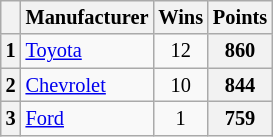<table class="wikitable" style="font-size:85%; text-align:center;">
<tr>
<th></th>
<th>Manufacturer</th>
<th>Wins</th>
<th>Points</th>
</tr>
<tr>
<th>1</th>
<td align=left><a href='#'>Toyota</a></td>
<td>12</td>
<th>860</th>
</tr>
<tr>
<th>2</th>
<td align=left><a href='#'>Chevrolet</a></td>
<td>10</td>
<th>844</th>
</tr>
<tr>
<th>3</th>
<td align=left><a href='#'>Ford</a></td>
<td>1</td>
<th>759</th>
</tr>
</table>
